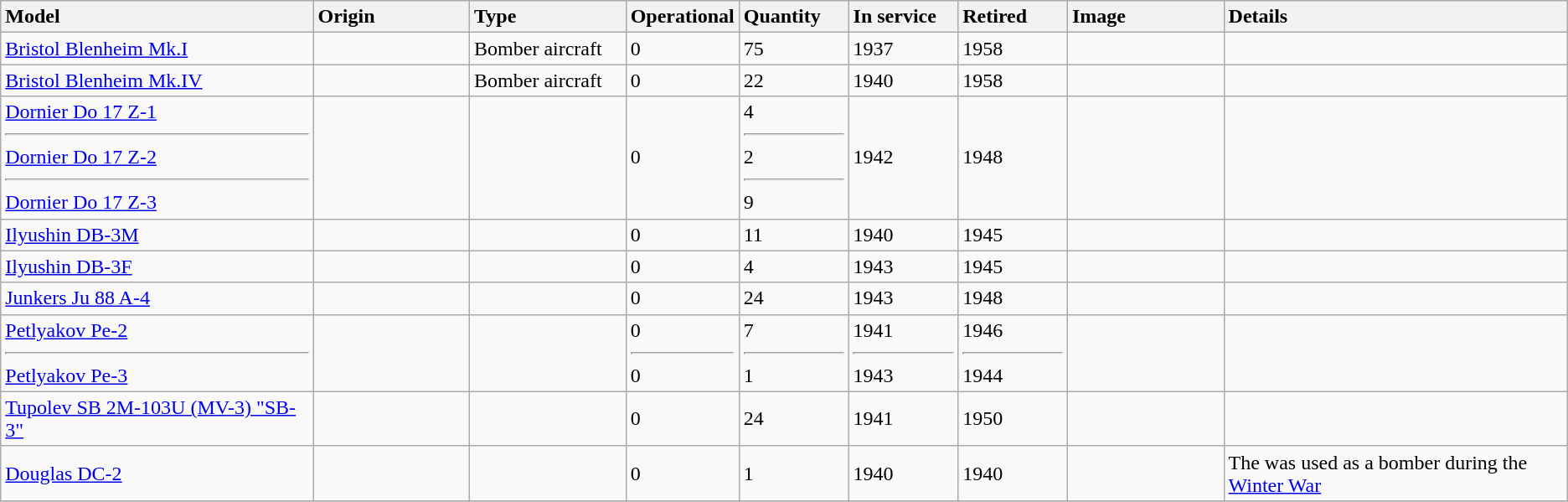<table class="wikitable sortable">
<tr>
<th style="text-align: left; width:20%;">Model</th>
<th style="text-align: left; width:10%;">Origin</th>
<th style="text-align: left; width:10%;">Type</th>
<th style="text-align: left; width:7%;">Operational</th>
<th style="text-align: left; width:7%;">Quantity</th>
<th style="text-align: left; width:7%;">In service</th>
<th style="text-align: left; width:7%;">Retired</th>
<th style="text-align: left; width:10%;">Image</th>
<th style="text-align: left; width:35%;">Details</th>
</tr>
<tr>
<td><a href='#'>Bristol Blenheim Mk.I</a></td>
<td></td>
<td>Bomber aircraft</td>
<td>0</td>
<td>75</td>
<td>1937</td>
<td>1958</td>
<td></td>
<td></td>
</tr>
<tr>
<td><a href='#'>Bristol Blenheim Mk.IV</a></td>
<td></td>
<td>Bomber aircraft</td>
<td>0</td>
<td>22</td>
<td>1940</td>
<td>1958</td>
<td></td>
<td></td>
</tr>
<tr>
<td><a href='#'>Dornier Do 17 Z-1</a><hr><a href='#'>Dornier Do 17 Z-2</a><hr><a href='#'>Dornier Do 17 Z-3</a></td>
<td></td>
<td></td>
<td>0</td>
<td>4<hr>2<hr>9</td>
<td>1942</td>
<td>1948</td>
<td></td>
<td></td>
</tr>
<tr>
<td><a href='#'>Ilyushin DB-3M</a></td>
<td></td>
<td></td>
<td>0</td>
<td>11</td>
<td>1940</td>
<td>1945</td>
<td></td>
<td></td>
</tr>
<tr>
<td><a href='#'>Ilyushin DB-3F</a></td>
<td></td>
<td></td>
<td>0</td>
<td>4</td>
<td>1943</td>
<td>1945</td>
<td></td>
<td></td>
</tr>
<tr>
<td><a href='#'>Junkers Ju 88 A-4</a></td>
<td></td>
<td></td>
<td>0</td>
<td>24</td>
<td>1943</td>
<td>1948</td>
<td></td>
<td></td>
</tr>
<tr>
<td><a href='#'>Petlyakov Pe-2</a><hr><a href='#'>Petlyakov Pe-3</a></td>
<td></td>
<td></td>
<td>0<hr>0</td>
<td>7<hr>1</td>
<td>1941<hr>1943</td>
<td>1946<hr>1944</td>
<td></td>
<td></td>
</tr>
<tr>
<td><a href='#'>Tupolev SB 2M-103U (MV-3) "SB-3"</a></td>
<td></td>
<td></td>
<td>0</td>
<td>24</td>
<td>1941</td>
<td>1950</td>
<td></td>
<td></td>
</tr>
<tr>
<td><a href='#'>Douglas DC-2</a></td>
<td></td>
<td></td>
<td>0</td>
<td>1</td>
<td>1940</td>
<td>1940</td>
<td></td>
<td>The  was used as a bomber during the <a href='#'>Winter War</a></td>
</tr>
<tr>
</tr>
</table>
